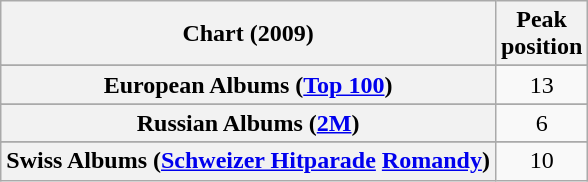<table class="wikitable sortable plainrowheaders" style="text-align:center">
<tr>
<th scope="col">Chart (2009)</th>
<th scope="col">Peak<br>position</th>
</tr>
<tr>
</tr>
<tr>
</tr>
<tr>
<th scope="row">European Albums (<a href='#'>Top 100</a>)</th>
<td>13</td>
</tr>
<tr>
</tr>
<tr>
<th scope="row">Russian Albums (<a href='#'>2M</a>)</th>
<td>6</td>
</tr>
<tr>
</tr>
<tr>
<th scope="row">Swiss Albums (<a href='#'>Schweizer Hitparade</a> <a href='#'>Romandy</a>)</th>
<td>10</td>
</tr>
</table>
